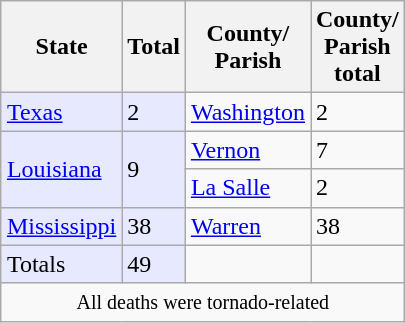<table class="wikitable" style="margin:0 0 0.5em 1em;float:right;">
<tr>
<th>State</th>
<th>Total</th>
<th>County/<br>Parish</th>
<th>County/<br>Parish<br>total</th>
</tr>
<tr>
<td rowspan=1 bgcolor="#e6e9ff"><a href='#'>Texas</a></td>
<td rowspan=1 bgcolor="#e6e9ff">2</td>
<td><a href='#'>Washington</a></td>
<td>2</td>
</tr>
<tr>
<td rowspan=2 bgcolor="#e6e9ff"><a href='#'>Louisiana</a></td>
<td rowspan=2 bgcolor="#e6e9ff">9</td>
<td><a href='#'>Vernon</a></td>
<td>7</td>
</tr>
<tr>
<td><a href='#'>La Salle</a></td>
<td>2</td>
</tr>
<tr>
<td rowspan=1 bgcolor="#e6e9ff"><a href='#'>Mississippi</a></td>
<td rowspan=1 bgcolor="#e6e9ff">38</td>
<td><a href='#'>Warren</a></td>
<td>38</td>
</tr>
<tr>
<td bgcolor="#e6e9ff">Totals</td>
<td bgcolor="#e6e9ff">49</td>
<td></td>
<td></td>
</tr>
<tr>
<td colspan=4 align=center><small>All deaths were tornado-related</small></td>
</tr>
</table>
